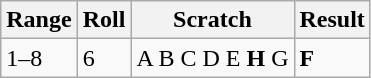<table class="wikitable">
<tr>
<th>Range</th>
<th>Roll</th>
<th>Scratch</th>
<th>Result</th>
</tr>
<tr>
<td>1–8</td>
<td>6</td>
<td>A B C D E <strong>H</strong> G</td>
<td><strong>F</strong></td>
</tr>
</table>
